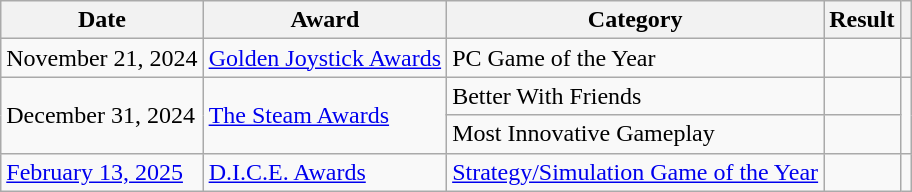<table class="wikitable plainrowheaders sortable">
<tr>
<th scope="col">Date</th>
<th scope="col">Award</th>
<th scope="col">Category</th>
<th scope="col">Result</th>
<th scope="col" class="unsortable"></th>
</tr>
<tr>
<td>November 21, 2024</td>
<td><a href='#'>Golden Joystick Awards</a></td>
<td>PC Game of the Year</td>
<td></td>
<td style="text-align:center;"></td>
</tr>
<tr>
<td rowspan="2">December 31, 2024</td>
<td rowspan="2"><a href='#'>The Steam Awards</a></td>
<td>Better With Friends</td>
<td></td>
<td rowspan="2" style="text-align:center;"></td>
</tr>
<tr>
<td>Most Innovative Gameplay</td>
<td></td>
</tr>
<tr>
<td><a href='#'>February 13, 2025</a></td>
<td><a href='#'>D.I.C.E. Awards</a></td>
<td><a href='#'>Strategy/Simulation Game of the Year</a></td>
<td></td>
<td align="center"></td>
</tr>
</table>
